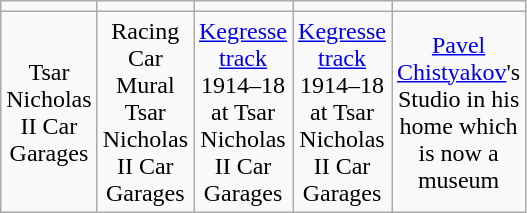<table Class = "wikitable" style = "text-align: center">
<tr>
<td style="width:25px;"></td>
<td style="width:25px;"></td>
<td style="width:25px;"></td>
<td style="width:25px;"></td>
<td style="width:25px;"></td>
</tr>
<tr>
<td>Tsar Nicholas II Car Garages</td>
<td>Racing Car Mural Tsar Nicholas II Car Garages</td>
<td><a href='#'>Kegresse track</a> 1914–18 at Tsar Nicholas II Car Garages</td>
<td><a href='#'>Kegresse track</a> 1914–18 at Tsar Nicholas II Car Garages</td>
<td><a href='#'>Pavel Chistyakov</a>'s Studio in his home which is now a museum</td>
</tr>
</table>
